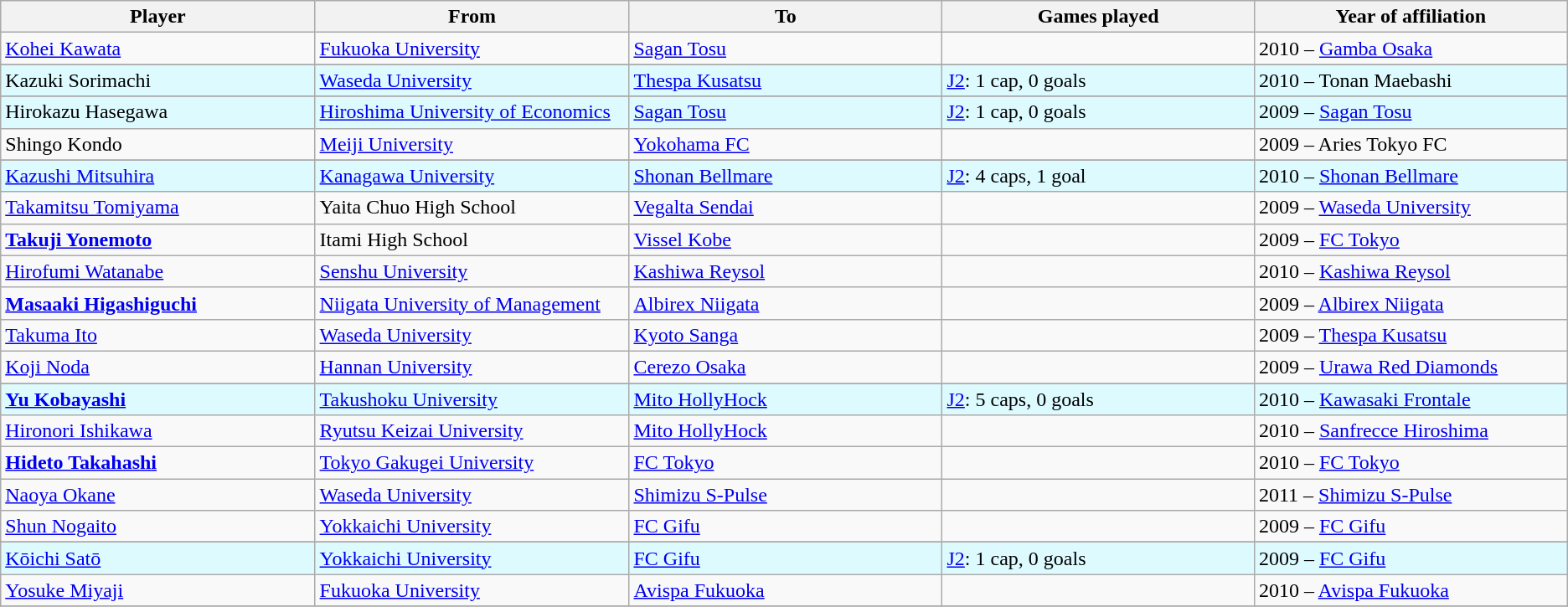<table class="wikitable sortable mw-collapsible" style="text-align:left;">
<tr>
<th width=250px>Player</th>
<th width=250px>From</th>
<th width=250px>To</th>
<th width=250px>Games played</th>
<th width=250px>Year of affiliation</th>
</tr>
<tr>
<td><a href='#'>Kohei Kawata</a></td>
<td><a href='#'>Fukuoka University</a></td>
<td><a href='#'>Sagan Tosu</a></td>
<td></td>
<td>2010 – <a href='#'>Gamba Osaka</a></td>
</tr>
<tr>
</tr>
<tr style="background:#DDFBFF;">
<td>Kazuki Sorimachi</td>
<td><a href='#'>Waseda University</a></td>
<td><a href='#'>Thespa Kusatsu</a></td>
<td><a href='#'>J2</a>: 1 cap, 0 goals</td>
<td>2010 – Tonan Maebashi</td>
</tr>
<tr>
</tr>
<tr style="background:#DDFBFF;">
<td>Hirokazu Hasegawa</td>
<td><a href='#'>Hiroshima University of Economics</a></td>
<td><a href='#'>Sagan Tosu</a></td>
<td><a href='#'>J2</a>: 1 cap, 0 goals</td>
<td>2009 – <a href='#'>Sagan Tosu</a></td>
</tr>
<tr>
<td>Shingo Kondo</td>
<td><a href='#'>Meiji University</a></td>
<td><a href='#'>Yokohama FC</a></td>
<td></td>
<td>2009 – Aries Tokyo FC</td>
</tr>
<tr>
</tr>
<tr style="background:#DDFBFF;">
<td><a href='#'>Kazushi Mitsuhira</a></td>
<td><a href='#'>Kanagawa University</a></td>
<td><a href='#'>Shonan Bellmare</a></td>
<td><a href='#'>J2</a>: 4 caps, 1 goal</td>
<td>2010 – <a href='#'>Shonan Bellmare</a></td>
</tr>
<tr>
<td><a href='#'>Takamitsu Tomiyama</a></td>
<td>Yaita Chuo High School</td>
<td><a href='#'>Vegalta Sendai</a></td>
<td></td>
<td>2009 – <a href='#'>Waseda University</a></td>
</tr>
<tr>
<td><strong><a href='#'>Takuji Yonemoto</a></strong></td>
<td>Itami High School</td>
<td><a href='#'>Vissel Kobe</a></td>
<td></td>
<td>2009 – <a href='#'>FC Tokyo</a></td>
</tr>
<tr>
<td><a href='#'>Hirofumi Watanabe</a></td>
<td><a href='#'>Senshu University</a></td>
<td><a href='#'>Kashiwa Reysol</a></td>
<td></td>
<td>2010 – <a href='#'>Kashiwa Reysol</a></td>
</tr>
<tr>
<td><strong><a href='#'>Masaaki Higashiguchi</a></strong></td>
<td><a href='#'>Niigata University of Management</a></td>
<td><a href='#'>Albirex Niigata</a></td>
<td></td>
<td>2009 – <a href='#'>Albirex Niigata</a></td>
</tr>
<tr>
<td><a href='#'>Takuma Ito</a></td>
<td><a href='#'>Waseda University</a></td>
<td><a href='#'>Kyoto Sanga</a></td>
<td></td>
<td>2009 – <a href='#'>Thespa Kusatsu</a></td>
</tr>
<tr>
<td><a href='#'>Koji Noda</a></td>
<td><a href='#'>Hannan University</a></td>
<td><a href='#'>Cerezo Osaka</a></td>
<td></td>
<td>2009 – <a href='#'>Urawa Red Diamonds</a></td>
</tr>
<tr>
</tr>
<tr style="background:#DDFBFF;">
<td><strong><a href='#'>Yu Kobayashi</a></strong></td>
<td><a href='#'>Takushoku University</a></td>
<td><a href='#'>Mito HollyHock</a></td>
<td><a href='#'>J2</a>: 5 caps, 0 goals</td>
<td>2010 – <a href='#'>Kawasaki Frontale</a></td>
</tr>
<tr>
<td><a href='#'>Hironori Ishikawa</a></td>
<td><a href='#'>Ryutsu Keizai University</a></td>
<td><a href='#'>Mito HollyHock</a></td>
<td></td>
<td>2010 – <a href='#'>Sanfrecce Hiroshima</a></td>
</tr>
<tr>
<td><strong><a href='#'>Hideto Takahashi</a></strong></td>
<td><a href='#'>Tokyo Gakugei University</a></td>
<td><a href='#'>FC Tokyo</a></td>
<td></td>
<td>2010 – <a href='#'>FC Tokyo</a></td>
</tr>
<tr>
<td><a href='#'>Naoya Okane</a></td>
<td><a href='#'>Waseda University</a></td>
<td><a href='#'>Shimizu S-Pulse</a></td>
<td></td>
<td>2011 – <a href='#'>Shimizu S-Pulse</a></td>
</tr>
<tr>
<td><a href='#'>Shun Nogaito</a></td>
<td><a href='#'>Yokkaichi University</a></td>
<td><a href='#'>FC Gifu</a></td>
<td></td>
<td>2009 – <a href='#'>FC Gifu</a></td>
</tr>
<tr>
</tr>
<tr style="background:#DDFBFF;">
<td><a href='#'>Kōichi Satō</a></td>
<td><a href='#'>Yokkaichi University</a></td>
<td><a href='#'>FC Gifu</a></td>
<td><a href='#'>J2</a>: 1 cap, 0 goals</td>
<td>2009 – <a href='#'>FC Gifu</a></td>
</tr>
<tr>
<td><a href='#'>Yosuke Miyaji</a></td>
<td><a href='#'>Fukuoka University</a></td>
<td><a href='#'>Avispa Fukuoka</a></td>
<td></td>
<td>2010 – <a href='#'>Avispa Fukuoka</a></td>
</tr>
<tr>
</tr>
</table>
